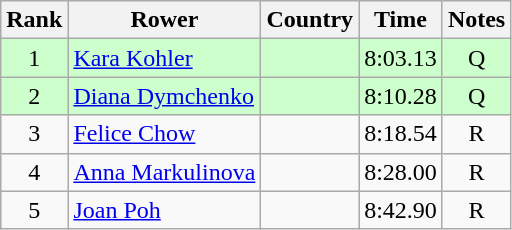<table class="wikitable" style="text-align:center">
<tr>
<th>Rank</th>
<th>Rower</th>
<th>Country</th>
<th>Time</th>
<th>Notes</th>
</tr>
<tr bgcolor=ccffcc>
<td>1</td>
<td align="left"><a href='#'>Kara Kohler</a></td>
<td align="left"></td>
<td>8:03.13</td>
<td>Q</td>
</tr>
<tr bgcolor=ccffcc>
<td>2</td>
<td align="left"><a href='#'>Diana Dymchenko</a></td>
<td align="left"></td>
<td>8:10.28</td>
<td>Q</td>
</tr>
<tr>
<td>3</td>
<td align="left"><a href='#'>Felice Chow</a></td>
<td align="left"></td>
<td>8:18.54</td>
<td>R</td>
</tr>
<tr>
<td>4</td>
<td align="left"><a href='#'>Anna Markulinova</a></td>
<td align="left"></td>
<td>8:28.00</td>
<td>R</td>
</tr>
<tr>
<td>5</td>
<td align="left"><a href='#'>Joan Poh</a></td>
<td align="left"></td>
<td>8:42.90</td>
<td>R</td>
</tr>
</table>
